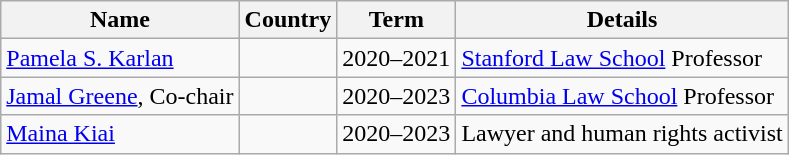<table class="wikitable sortable">
<tr>
<th>Name</th>
<th>Country</th>
<th>Term</th>
<th>Details</th>
</tr>
<tr>
<td><a href='#'>Pamela S. Karlan</a></td>
<td></td>
<td>2020–2021</td>
<td><a href='#'>Stanford Law School</a> Professor</td>
</tr>
<tr>
<td><a href='#'>Jamal Greene</a>, Co-chair</td>
<td></td>
<td>2020–2023</td>
<td><a href='#'>Columbia Law School</a> Professor</td>
</tr>
<tr>
<td><a href='#'>Maina Kiai</a></td>
<td></td>
<td>2020–2023</td>
<td>Lawyer and human rights activist</td>
</tr>
</table>
